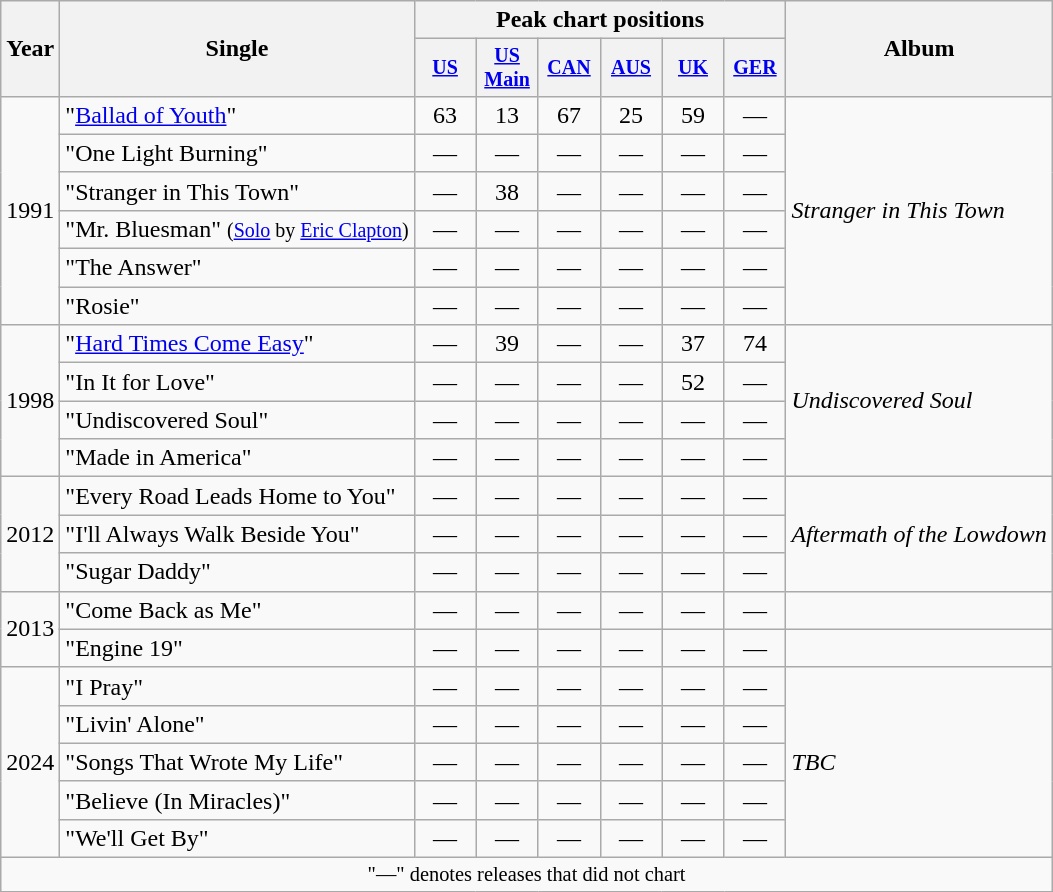<table class="wikitable" style="text-align:center;">
<tr>
<th rowspan="2">Year</th>
<th rowspan="2">Single</th>
<th colspan="6">Peak chart positions</th>
<th rowspan="2">Album</th>
</tr>
<tr style="font-size:smaller;">
<th style="width:35px;"><a href='#'>US</a><br></th>
<th style="width:35px;"><a href='#'>US Main</a><br></th>
<th style="width:35px;"><a href='#'>CAN</a></th>
<th style="width:35px;"><a href='#'>AUS</a><br></th>
<th style="width:35px;"><a href='#'>UK</a><br></th>
<th style="width:35px;"><a href='#'>GER</a><br></th>
</tr>
<tr>
<td rowspan="6">1991</td>
<td style="text-align:left;">"<a href='#'>Ballad of Youth</a>"</td>
<td>63</td>
<td>13</td>
<td>67</td>
<td>25</td>
<td>59</td>
<td>—</td>
<td style="text-align:left;" rowspan="6"><em>Stranger in This Town</em></td>
</tr>
<tr>
<td style="text-align:left;">"One Light Burning"</td>
<td>—</td>
<td>—</td>
<td>—</td>
<td>—</td>
<td>—</td>
<td>—</td>
</tr>
<tr>
<td style="text-align:left;">"Stranger in This Town"</td>
<td>—</td>
<td>38</td>
<td>—</td>
<td>—</td>
<td>—</td>
<td>—</td>
</tr>
<tr>
<td style="text-align:left;">"Mr. Bluesman" <small>(<a href='#'>Solo</a> by <a href='#'>Eric Clapton</a>)</small></td>
<td>—</td>
<td>—</td>
<td>—</td>
<td>—</td>
<td>—</td>
<td>—</td>
</tr>
<tr>
<td style="text-align:left;">"The Answer"</td>
<td>—</td>
<td>—</td>
<td>—</td>
<td>—</td>
<td>—</td>
<td>—</td>
</tr>
<tr>
<td style="text-align:left;">"Rosie"</td>
<td>—</td>
<td>—</td>
<td>—</td>
<td>—</td>
<td>—</td>
<td>—</td>
</tr>
<tr>
<td rowspan="4">1998</td>
<td style="text-align:left;">"<a href='#'>Hard Times Come Easy</a>"</td>
<td>—</td>
<td>39</td>
<td>—</td>
<td>—</td>
<td>37</td>
<td>74</td>
<td style="text-align:left;" rowspan="4"><em>Undiscovered Soul</em></td>
</tr>
<tr>
<td style="text-align:left;">"In It for Love"</td>
<td>—</td>
<td>—</td>
<td>—</td>
<td>—</td>
<td>52</td>
<td>—</td>
</tr>
<tr>
<td style="text-align:left;">"Undiscovered Soul"</td>
<td>—</td>
<td>—</td>
<td>—</td>
<td>—</td>
<td>—</td>
<td>—</td>
</tr>
<tr>
<td style="text-align:left;">"Made in America"</td>
<td>—</td>
<td>—</td>
<td>—</td>
<td>—</td>
<td>—</td>
<td>—</td>
</tr>
<tr>
<td rowspan="3">2012</td>
<td style="text-align:left;">"Every Road Leads Home to You"</td>
<td>—</td>
<td>—</td>
<td>—</td>
<td>—</td>
<td>—</td>
<td>—</td>
<td style="text-align:left;" rowspan="3"><em>Aftermath of the Lowdown</em></td>
</tr>
<tr>
<td style="text-align:left;">"I'll Always Walk Beside You"</td>
<td>—</td>
<td>—</td>
<td>—</td>
<td>—</td>
<td>—</td>
<td>—</td>
</tr>
<tr>
<td style="text-align:left;">"Sugar Daddy"</td>
<td>—</td>
<td>—</td>
<td>—</td>
<td>—</td>
<td>—</td>
<td>—</td>
</tr>
<tr>
<td rowspan="2">2013</td>
<td style="text-align:left;">"Come Back as Me"</td>
<td>—</td>
<td>—</td>
<td>—</td>
<td>—</td>
<td>—</td>
<td>—</td>
<td style="text-align:left;"></td>
</tr>
<tr>
<td style="text-align:left;">"Engine 19"</td>
<td>—</td>
<td>—</td>
<td>—</td>
<td>—</td>
<td>—</td>
<td>—</td>
<td style="text-align:left;"></td>
</tr>
<tr>
<td rowspan="5">2024</td>
<td style="text-align:left;">"I Pray"</td>
<td>—</td>
<td>—</td>
<td>—</td>
<td>—</td>
<td>—</td>
<td>—</td>
<td style="text-align:left;" rowspan="5"><em>TBC</em></td>
</tr>
<tr>
<td style="text-align:left;">"Livin' Alone"</td>
<td>—</td>
<td>—</td>
<td>—</td>
<td>—</td>
<td>—</td>
<td>—</td>
</tr>
<tr>
<td style="text-align:left;">"Songs That Wrote My Life"</td>
<td>—</td>
<td>—</td>
<td>—</td>
<td>—</td>
<td>—</td>
<td>—</td>
</tr>
<tr>
<td style="text-align:left;">"Believe (In Miracles)"</td>
<td>—</td>
<td>—</td>
<td>—</td>
<td>—</td>
<td>—</td>
<td>—</td>
</tr>
<tr>
<td style="text-align:left;">"We'll Get By"</td>
<td>—</td>
<td>—</td>
<td>—</td>
<td>—</td>
<td>—</td>
<td>—</td>
</tr>
<tr>
<td colspan="20" style="font-size:85%">"—" denotes releases that did not chart</td>
</tr>
</table>
